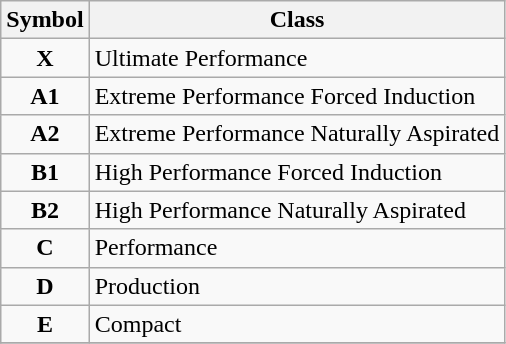<table class="wikitable" style=font-size:100%;>
<tr>
<th>Symbol</th>
<th>Class </th>
</tr>
<tr>
<td align=center><strong>X</strong></td>
<td>Ultimate Performance</td>
</tr>
<tr>
<td align=center><strong>A1</strong></td>
<td>Extreme Performance Forced Induction</td>
</tr>
<tr>
<td align=center><strong>A2</strong></td>
<td>Extreme Performance Naturally Aspirated</td>
</tr>
<tr>
<td align=center><strong>B1</strong></td>
<td>High Performance Forced Induction</td>
</tr>
<tr>
<td align=center><strong>B2</strong></td>
<td>High Performance Naturally Aspirated</td>
</tr>
<tr>
<td align=center><strong>C</strong></td>
<td>Performance</td>
</tr>
<tr>
<td align=center><strong>D</strong></td>
<td>Production</td>
</tr>
<tr>
<td align=center><strong>E</strong></td>
<td>Compact</td>
</tr>
<tr>
</tr>
</table>
